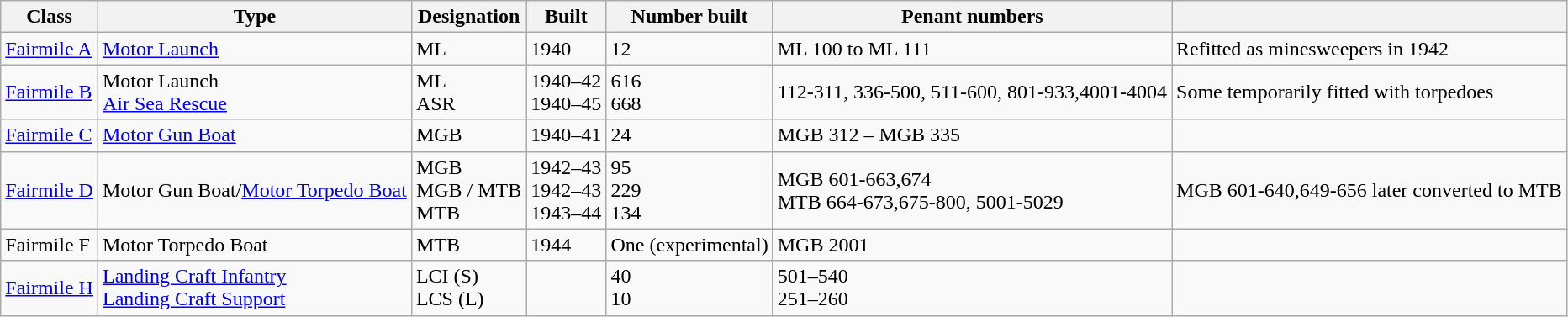<table class="wikitable">
<tr>
<th>Class</th>
<th>Type</th>
<th>Designation</th>
<th>Built</th>
<th>Number built</th>
<th>Penant numbers</th>
<th></th>
</tr>
<tr>
<td><a href='#'>Fairmile A</a></td>
<td><a href='#'>Motor Launch</a></td>
<td>ML</td>
<td>1940</td>
<td>12</td>
<td>ML 100 to ML 111</td>
<td>Refitted as minesweepers in 1942</td>
</tr>
<tr>
<td><a href='#'>Fairmile B</a></td>
<td>Motor Launch<br><a href='#'>Air Sea Rescue</a></td>
<td>ML<br>ASR</td>
<td>1940–42<br>1940–45</td>
<td>616<br>668</td>
<td>112-311, 336-500, 511-600, 801-933,4001-4004</td>
<td>Some temporarily fitted with torpedoes</td>
</tr>
<tr>
<td><a href='#'>Fairmile C</a></td>
<td><a href='#'>Motor Gun Boat</a></td>
<td>MGB</td>
<td>1940–41</td>
<td>24</td>
<td>MGB 312 – MGB 335</td>
<td></td>
</tr>
<tr>
<td><a href='#'>Fairmile D</a></td>
<td>Motor Gun Boat/<a href='#'>Motor Torpedo Boat</a></td>
<td>MGB<br>MGB / MTB<br>MTB</td>
<td>1942–43<br>1942–43<br>1943–44</td>
<td>95<br>229<br>134</td>
<td>MGB 601-663,674<br>MTB 664-673,675-800, 5001-5029</td>
<td>MGB 601-640,649-656 later converted to MTB</td>
</tr>
<tr>
<td>Fairmile F</td>
<td>Motor Torpedo Boat</td>
<td>MTB</td>
<td>1944</td>
<td>One (experimental)</td>
<td>MGB 2001</td>
<td></td>
</tr>
<tr>
<td><a href='#'>Fairmile H</a></td>
<td><a href='#'>Landing Craft Infantry</a><br><a href='#'>Landing Craft Support</a></td>
<td>LCI (S)<br>LCS (L)</td>
<td></td>
<td>40<br>10</td>
<td>501–540<br>251–260</td>
<td></td>
</tr>
</table>
